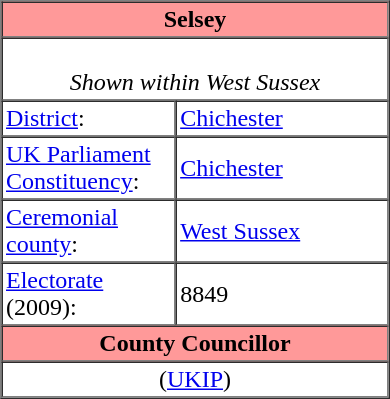<table class="vcard" border=1 cellpadding=2 cellspacing=0 align=right width=260 style=margin-left:0.5em;>
<tr>
<th class="fn org" colspan=2 align=center bgcolor="#ff9999"><strong>Selsey</strong></th>
</tr>
<tr>
<td colspan=2 align=center><br><em>Shown within West Sussex</em></td>
</tr>
<tr class="note">
<td width="45%"><a href='#'>District</a>:</td>
<td><a href='#'>Chichester</a></td>
</tr>
<tr class="note">
<td><a href='#'>UK Parliament Constituency</a>:</td>
<td><a href='#'>Chichester</a></td>
</tr>
<tr class="note">
<td><a href='#'>Ceremonial county</a>:</td>
<td><a href='#'>West Sussex</a></td>
</tr>
<tr class="note">
<td><a href='#'>Electorate</a> (2009):</td>
<td>8849</td>
</tr>
<tr>
<th colspan=2 align=center bgcolor="#ff9999">County Councillor</th>
</tr>
<tr>
<td colspan=2 align=center> (<a href='#'>UKIP</a>)</td>
</tr>
</table>
